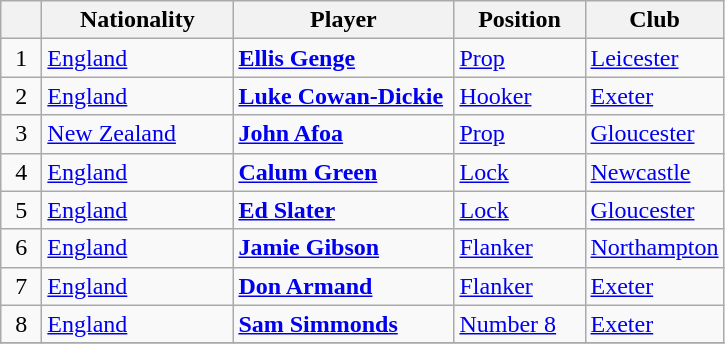<table class="wikitable">
<tr>
<th width=20></th>
<th width=120>Nationality</th>
<th width=140>Player</th>
<th width=80>Position</th>
<th width=80>Club</th>
</tr>
<tr>
<td align=center>1</td>
<td> <a href='#'>England</a></td>
<td><strong><a href='#'>Ellis Genge</a></strong></td>
<td><a href='#'>Prop</a></td>
<td><a href='#'>Leicester</a></td>
</tr>
<tr>
<td align=center>2</td>
<td> <a href='#'>England</a></td>
<td><strong><a href='#'>Luke Cowan-Dickie</a></strong></td>
<td><a href='#'>Hooker</a></td>
<td><a href='#'>Exeter</a></td>
</tr>
<tr>
<td align=center>3</td>
<td> <a href='#'>New Zealand</a></td>
<td><strong><a href='#'>John Afoa</a></strong></td>
<td><a href='#'>Prop</a></td>
<td><a href='#'>Gloucester</a></td>
</tr>
<tr>
<td align=center>4</td>
<td> <a href='#'>England</a></td>
<td><strong><a href='#'>Calum Green</a></strong></td>
<td><a href='#'>Lock</a></td>
<td><a href='#'>Newcastle</a></td>
</tr>
<tr>
<td align=center>5</td>
<td> <a href='#'>England</a></td>
<td><strong><a href='#'>Ed Slater</a></strong></td>
<td><a href='#'>Lock</a></td>
<td><a href='#'>Gloucester</a></td>
</tr>
<tr>
<td align=center>6</td>
<td> <a href='#'>England</a></td>
<td><strong><a href='#'>Jamie Gibson</a></strong></td>
<td><a href='#'>Flanker</a></td>
<td><a href='#'>Northampton</a></td>
</tr>
<tr>
<td align=center>7</td>
<td> <a href='#'>England</a></td>
<td><strong><a href='#'>Don Armand</a></strong></td>
<td><a href='#'>Flanker</a></td>
<td><a href='#'>Exeter</a></td>
</tr>
<tr>
<td align=center>8</td>
<td> <a href='#'>England</a></td>
<td><strong><a href='#'>Sam Simmonds</a></strong></td>
<td><a href='#'>Number 8</a></td>
<td><a href='#'>Exeter</a></td>
</tr>
<tr>
</tr>
</table>
